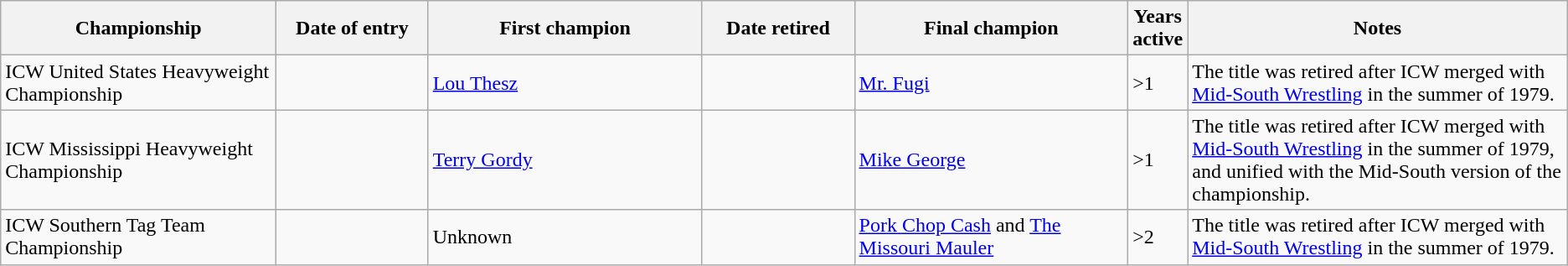<table class="wikitable sortable" border="2">
<tr>
<th width="18%">Championship</th>
<th width="10%">Date of entry</th>
<th class="unsortable" width="18%">First champion</th>
<th width="10%">Date retired</th>
<th class="unsortable" width="18%">Final champion</th>
<th width="0">Years active</th>
<th class="unsortable" width="25%">Notes</th>
</tr>
<tr>
<td>ICW United States Heavyweight Championship</td>
<td></td>
<td><a href='#'>Lou Thesz</a></td>
<td></td>
<td><a href='#'>Mr. Fugi</a></td>
<td>>1</td>
<td>The title was retired after ICW merged with <a href='#'>Mid-South Wrestling</a> in the summer of 1979.</td>
</tr>
<tr>
<td>ICW Mississippi Heavyweight Championship</td>
<td></td>
<td><a href='#'>Terry Gordy</a></td>
<td></td>
<td><a href='#'>Mike George</a></td>
<td>>1</td>
<td>The title was retired after ICW merged with <a href='#'>Mid-South Wrestling</a> in the summer of 1979, and unified with the Mid-South version of the championship.</td>
</tr>
<tr>
<td>ICW Southern Tag Team Championship</td>
<td></td>
<td>Unknown</td>
<td></td>
<td><a href='#'>Pork Chop Cash</a> and <a href='#'>The Missouri Mauler</a></td>
<td>>2</td>
<td>The title was retired after ICW merged with <a href='#'>Mid-South Wrestling</a> in the summer of 1979.</td>
</tr>
</table>
